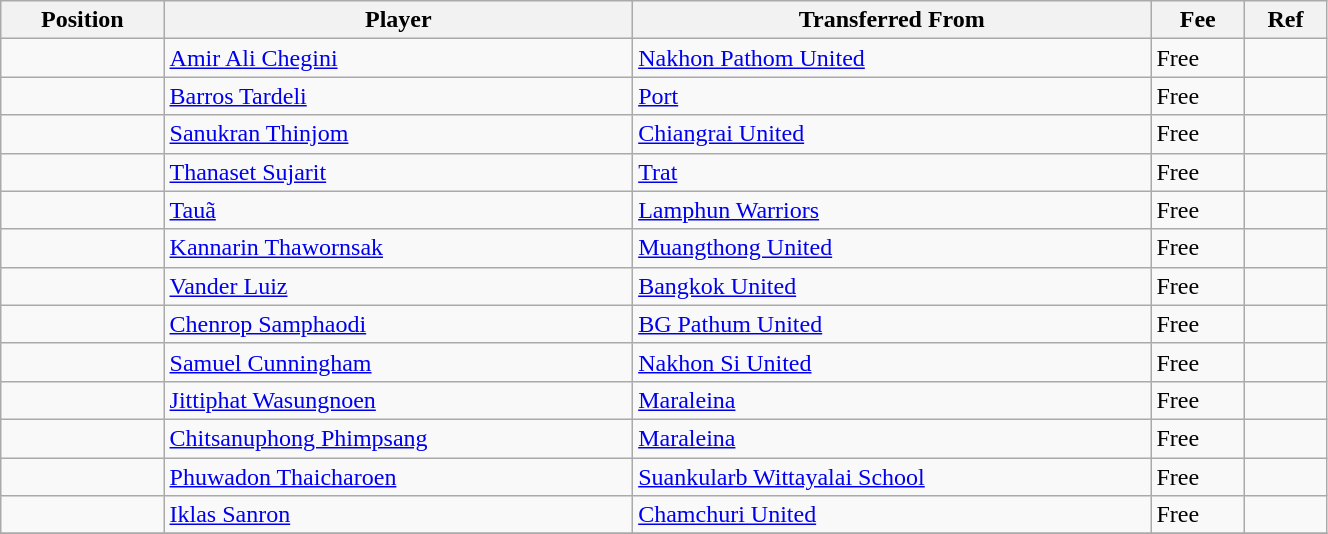<table class="wikitable sortable" style="width:70%; text-align:center; font-size:100%; text-align:left;">
<tr>
<th><strong>Position</strong></th>
<th><strong>Player</strong></th>
<th><strong>Transferred From</strong></th>
<th><strong>Fee</strong></th>
<th><strong>Ref</strong></th>
</tr>
<tr>
<td></td>
<td> <a href='#'>Amir Ali Chegini</a></td>
<td> <a href='#'>Nakhon Pathom United</a></td>
<td>Free</td>
<td></td>
</tr>
<tr>
<td></td>
<td> <a href='#'>Barros Tardeli</a></td>
<td> <a href='#'>Port</a></td>
<td>Free</td>
<td></td>
</tr>
<tr>
<td></td>
<td> <a href='#'>Sanukran Thinjom</a></td>
<td> <a href='#'>Chiangrai United</a></td>
<td>Free</td>
<td></td>
</tr>
<tr>
<td></td>
<td> <a href='#'>Thanaset Sujarit</a></td>
<td> <a href='#'>Trat</a></td>
<td>Free</td>
<td></td>
</tr>
<tr>
<td></td>
<td> <a href='#'>Tauã</a></td>
<td> <a href='#'>Lamphun Warriors</a></td>
<td>Free</td>
<td></td>
</tr>
<tr>
<td></td>
<td> <a href='#'>Kannarin Thawornsak</a></td>
<td> <a href='#'>Muangthong United</a></td>
<td>Free</td>
<td></td>
</tr>
<tr>
<td></td>
<td> <a href='#'>Vander Luiz</a></td>
<td> <a href='#'>Bangkok United</a></td>
<td>Free</td>
<td></td>
</tr>
<tr>
<td></td>
<td> <a href='#'>Chenrop Samphaodi</a></td>
<td> <a href='#'>BG Pathum United</a></td>
<td>Free</td>
<td></td>
</tr>
<tr>
<td></td>
<td> <a href='#'>Samuel Cunningham</a></td>
<td> <a href='#'>Nakhon Si United</a></td>
<td>Free</td>
<td></td>
</tr>
<tr>
<td></td>
<td> <a href='#'>Jittiphat Wasungnoen</a></td>
<td> <a href='#'>Maraleina</a></td>
<td>Free</td>
<td></td>
</tr>
<tr>
<td></td>
<td> <a href='#'>Chitsanuphong Phimpsang</a></td>
<td> <a href='#'>Maraleina</a></td>
<td>Free</td>
<td></td>
</tr>
<tr>
<td></td>
<td> <a href='#'>Phuwadon Thaicharoen</a></td>
<td> <a href='#'>Suankularb Wittayalai School</a></td>
<td>Free</td>
<td></td>
</tr>
<tr>
<td></td>
<td> <a href='#'>Iklas Sanron</a></td>
<td> <a href='#'>Chamchuri United</a></td>
<td>Free</td>
<td></td>
</tr>
<tr>
</tr>
</table>
